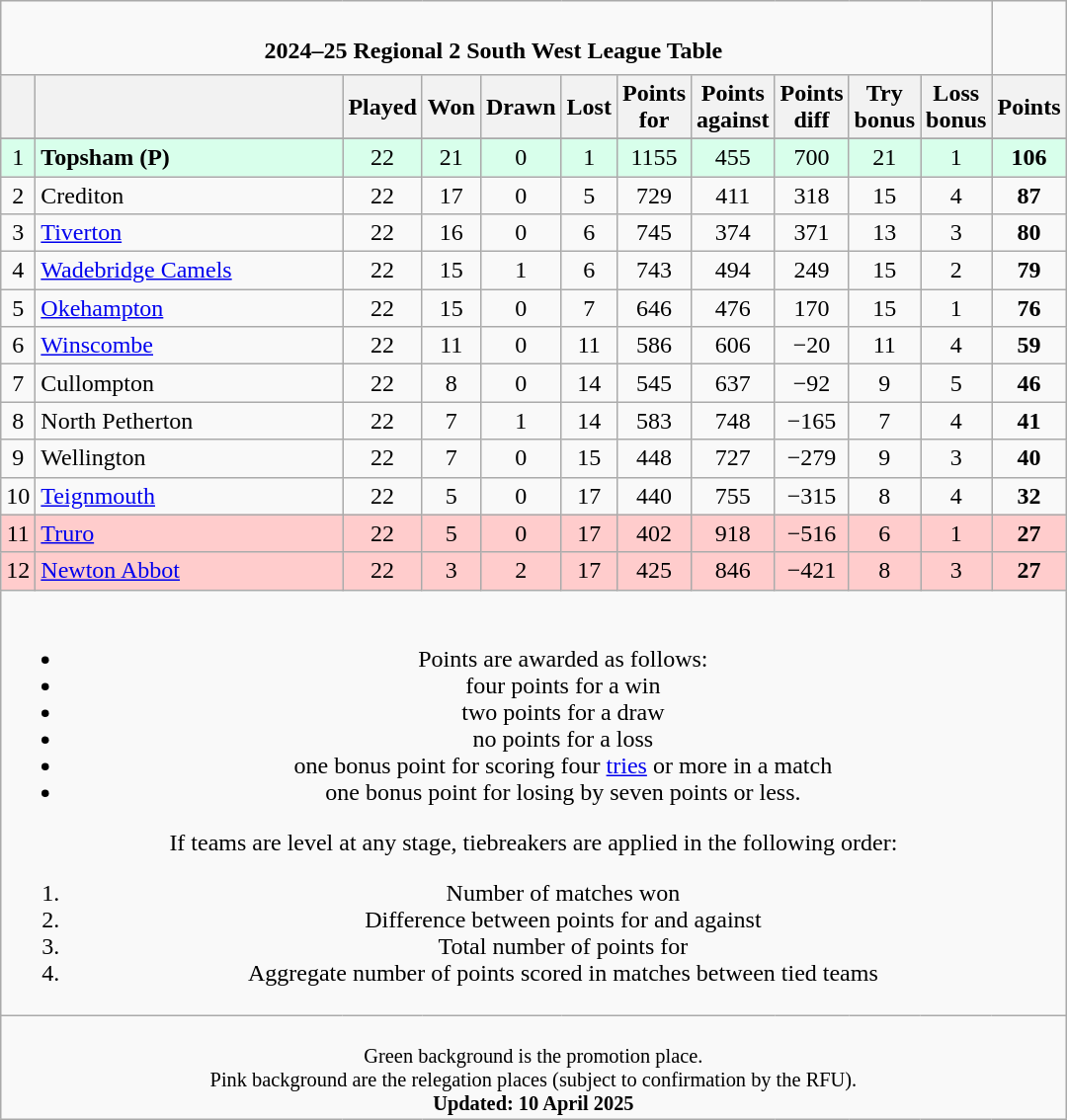<table class="wikitable" style="text-align: center;">
<tr>
<td colspan="11" cellpadding="0" cellspacing="0"><br><table border="0" width="100%" cellpadding="0" cellspacing="0">
<tr>
<td width=20% style="border:0px"></td>
<td style="border:0px"><strong> 2024–25 Regional 2 South West League Table</strong> </td>
<td width=20% style="border:0px"></td>
</tr>
</table>
</td>
</tr>
<tr>
<th bgcolor="#efefef" width="10"></th>
<th bgcolor="#efefef" width="200"></th>
<th bgcolor="#efefef" width="20">Played</th>
<th bgcolor="#efefef" width="20">Won</th>
<th bgcolor="#efefef" width="20">Drawn</th>
<th bgcolor="#efefef" width="20">Lost</th>
<th bgcolor="#efefef" width="20">Points for</th>
<th bgcolor="#efefef" width="20">Points against</th>
<th bgcolor="#efefef" width="20">Points diff</th>
<th bgcolor="#efefef" width="20">Try bonus</th>
<th bgcolor="#efefef" width="20">Loss bonus</th>
<th bgcolor="#efefef" width="20">Points</th>
</tr>
<tr bgcolor=#d8ffeb align=center>
</tr>
<tr bgcolor=#d8ffeb align=center>
<td>1</td>
<td align=left><strong>Topsham</strong> <strong>(P)</strong></td>
<td>22</td>
<td>21</td>
<td>0</td>
<td>1</td>
<td>1155</td>
<td>455</td>
<td>700</td>
<td>21</td>
<td>1</td>
<td><strong>106</strong></td>
</tr>
<tr>
<td>2</td>
<td align=left>Crediton</td>
<td>22</td>
<td>17</td>
<td>0</td>
<td>5</td>
<td>729</td>
<td>411</td>
<td>318</td>
<td>15</td>
<td>4</td>
<td><strong>87</strong></td>
</tr>
<tr>
<td>3</td>
<td align=left><a href='#'>Tiverton</a></td>
<td>22</td>
<td>16</td>
<td>0</td>
<td>6</td>
<td>745</td>
<td>374</td>
<td>371</td>
<td>13</td>
<td>3</td>
<td><strong>80</strong></td>
</tr>
<tr>
<td>4</td>
<td align=left><a href='#'>Wadebridge Camels</a></td>
<td>22</td>
<td>15</td>
<td>1</td>
<td>6</td>
<td>743</td>
<td>494</td>
<td>249</td>
<td>15</td>
<td>2</td>
<td><strong>79</strong></td>
</tr>
<tr>
<td>5</td>
<td align=left><a href='#'>Okehampton</a></td>
<td>22</td>
<td>15</td>
<td>0</td>
<td>7</td>
<td>646</td>
<td>476</td>
<td>170</td>
<td>15</td>
<td>1</td>
<td><strong>76</strong></td>
</tr>
<tr>
<td>6</td>
<td align=left><a href='#'>Winscombe</a></td>
<td>22</td>
<td>11</td>
<td>0</td>
<td>11</td>
<td>586</td>
<td>606</td>
<td>−20</td>
<td>11</td>
<td>4</td>
<td><strong>59</strong></td>
</tr>
<tr>
<td>7</td>
<td align=left>Cullompton</td>
<td>22</td>
<td>8</td>
<td>0</td>
<td>14</td>
<td>545</td>
<td>637</td>
<td>−92</td>
<td>9</td>
<td>5</td>
<td><strong>46</strong></td>
</tr>
<tr>
<td>8</td>
<td align=left>North Petherton</td>
<td>22</td>
<td>7</td>
<td>1</td>
<td>14</td>
<td>583</td>
<td>748</td>
<td>−165</td>
<td>7</td>
<td>4</td>
<td><strong>41</strong></td>
</tr>
<tr>
<td>9</td>
<td align=left>Wellington</td>
<td>22</td>
<td>7</td>
<td>0</td>
<td>15</td>
<td>448</td>
<td>727</td>
<td>−279</td>
<td>9</td>
<td>3</td>
<td><strong>40</strong></td>
</tr>
<tr>
<td>10</td>
<td align=left><a href='#'>Teignmouth</a></td>
<td>22</td>
<td>5</td>
<td>0</td>
<td>17</td>
<td>440</td>
<td>755</td>
<td>−315</td>
<td>8</td>
<td>4</td>
<td><strong>32</strong></td>
</tr>
<tr |- bgcolor=#ffcccc>
<td>11</td>
<td align=left><a href='#'>Truro</a></td>
<td>22</td>
<td>5</td>
<td>0</td>
<td>17</td>
<td>402</td>
<td>918</td>
<td>−516</td>
<td>6</td>
<td>1</td>
<td><strong>27</strong></td>
</tr>
<tr |- bgcolor=#ffcccc>
<td>12</td>
<td align=left><a href='#'>Newton Abbot</a></td>
<td>22</td>
<td>3</td>
<td>2</td>
<td>17</td>
<td>425</td>
<td>846</td>
<td>−421</td>
<td>8</td>
<td>3</td>
<td><strong>27</strong></td>
</tr>
<tr>
<td colspan="15"><br><ul><li>Points are awarded as follows:</li><li>four points for a win</li><li>two points for a draw</li><li>no points for a loss</li><li>one bonus point for scoring four <a href='#'>tries</a> or more in a match</li><li>one bonus point for losing by seven points or less.</li></ul>If teams are level at any stage, tiebreakers are applied in the following order:<ol><li>Number of matches won</li><li>Difference between points for and against</li><li>Total number of points for</li><li>Aggregate number of points scored in matches between tied teams</li></ol></td>
</tr>
<tr |align=left|>
<td colspan="15" style="border:0px;font-size:85%;"><br><span>Green background</span> is the promotion place.
<br>
<span>Pink background</span> are the relegation places (subject to confirmation by the RFU). 
<br>
<strong>Updated: 10 April 2025</strong></td>
</tr>
<tr |align=left|>
</tr>
</table>
